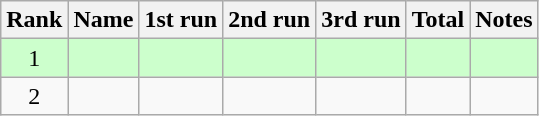<table class="sortable wikitable" style="text-align:center;">
<tr>
<th>Rank</th>
<th>Name</th>
<th>1st run</th>
<th>2nd run</th>
<th>3rd run</th>
<th>Total</th>
<th>Notes</th>
</tr>
<tr style="background:#cfc;">
<td>1</td>
<td align=left></td>
<td></td>
<td></td>
<td></td>
<td></td>
<td></td>
</tr>
<tr>
<td>2</td>
<td align=left></td>
<td></td>
<td></td>
<td></td>
<td></td>
<td></td>
</tr>
</table>
